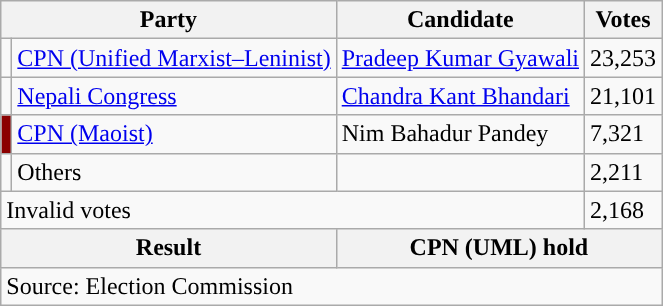<table class="wikitable">
<tr>
<th colspan="2">Party</th>
<th>Candidate</th>
<th>Votes</th>
</tr>
<tr>
<td style="background-color:"></td>
<td><a href='#'>CPN (Unified Marxist–Leninist)</a></td>
<td><a href='#'>Pradeep Kumar Gyawali</a></td>
<td>23,253</td>
</tr>
<tr>
<td style="background-color:"></td>
<td><a href='#'>Nepali Congress</a></td>
<td><a href='#'>Chandra Kant Bhandari</a></td>
<td>21,101</td>
</tr>
<tr>
<td style="background-color:darkred"></td>
<td><a href='#'>CPN (Maoist)</a></td>
<td>Nim Bahadur Pandey</td>
<td>7,321</td>
</tr>
<tr>
<td></td>
<td>Others</td>
<td></td>
<td>2,211</td>
</tr>
<tr>
<td colspan="3">Invalid votes</td>
<td>2,168</td>
</tr>
<tr>
<th colspan="2">Result</th>
<th colspan="2">CPN (UML) hold</th>
</tr>
<tr>
<td colspan="4">Source: Election Commission</td>
</tr>
</table>
